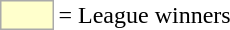<table>
<tr>
<td style="background-color:#ffffcc; border:1px solid #aaaaaa; width:2em;"></td>
<td>= League winners</td>
</tr>
</table>
